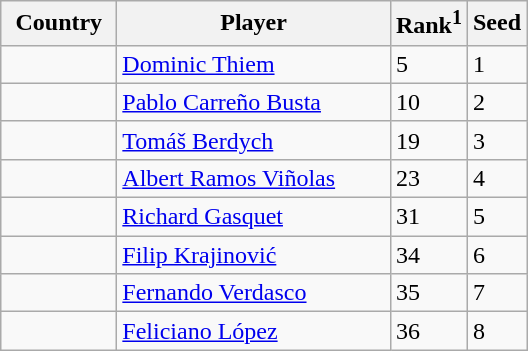<table class="sortable wikitable">
<tr>
<th width="70">Country</th>
<th width="175">Player</th>
<th>Rank<sup>1</sup></th>
<th>Seed</th>
</tr>
<tr>
<td></td>
<td><a href='#'>Dominic Thiem</a></td>
<td>5</td>
<td>1</td>
</tr>
<tr>
<td></td>
<td><a href='#'>Pablo Carreño Busta</a></td>
<td>10</td>
<td>2</td>
</tr>
<tr>
<td></td>
<td><a href='#'>Tomáš Berdych</a></td>
<td>19</td>
<td>3</td>
</tr>
<tr>
<td></td>
<td><a href='#'>Albert Ramos Viñolas</a></td>
<td>23</td>
<td>4</td>
</tr>
<tr>
<td></td>
<td><a href='#'>Richard Gasquet</a></td>
<td>31</td>
<td>5</td>
</tr>
<tr>
<td></td>
<td><a href='#'>Filip Krajinović</a></td>
<td>34</td>
<td>6</td>
</tr>
<tr>
<td></td>
<td><a href='#'>Fernando Verdasco</a></td>
<td>35</td>
<td>7</td>
</tr>
<tr>
<td></td>
<td><a href='#'>Feliciano López</a></td>
<td>36</td>
<td>8</td>
</tr>
</table>
